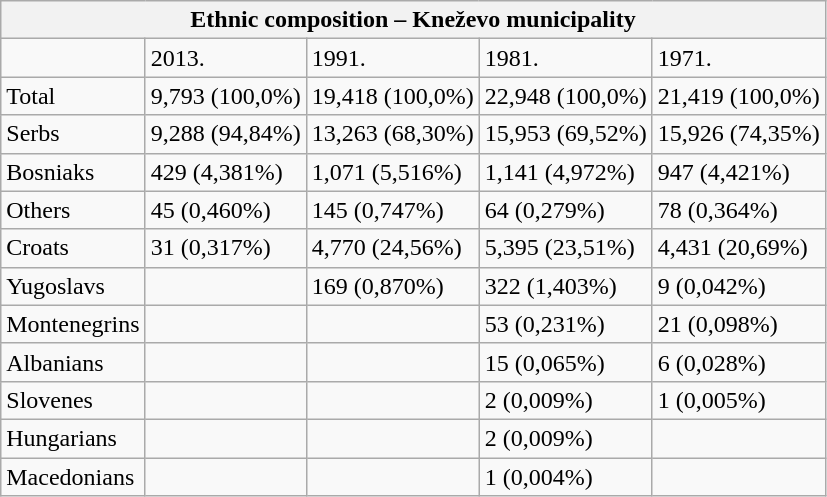<table class="wikitable">
<tr>
<th colspan="8">Ethnic composition – Kneževo municipality</th>
</tr>
<tr>
<td></td>
<td>2013.</td>
<td>1991.</td>
<td>1981.</td>
<td>1971.</td>
</tr>
<tr>
<td>Total</td>
<td>9,793 (100,0%)</td>
<td>19,418 (100,0%)</td>
<td>22,948 (100,0%)</td>
<td>21,419 (100,0%)</td>
</tr>
<tr>
<td>Serbs</td>
<td>9,288 (94,84%)</td>
<td>13,263 (68,30%)</td>
<td>15,953 (69,52%)</td>
<td>15,926 (74,35%)</td>
</tr>
<tr>
<td>Bosniaks</td>
<td>429 (4,381%)</td>
<td>1,071 (5,516%)</td>
<td>1,141 (4,972%)</td>
<td>947 (4,421%)</td>
</tr>
<tr>
<td>Others</td>
<td>45 (0,460%)</td>
<td>145 (0,747%)</td>
<td>64 (0,279%)</td>
<td>78 (0,364%)</td>
</tr>
<tr>
<td>Croats</td>
<td>31 (0,317%)</td>
<td>4,770 (24,56%)</td>
<td>5,395 (23,51%)</td>
<td>4,431 (20,69%)</td>
</tr>
<tr>
<td>Yugoslavs</td>
<td></td>
<td>169 (0,870%)</td>
<td>322 (1,403%)</td>
<td>9 (0,042%)</td>
</tr>
<tr>
<td>Montenegrins</td>
<td></td>
<td></td>
<td>53 (0,231%)</td>
<td>21 (0,098%)</td>
</tr>
<tr>
<td>Albanians</td>
<td></td>
<td></td>
<td>15 (0,065%)</td>
<td>6 (0,028%)</td>
</tr>
<tr>
<td>Slovenes</td>
<td></td>
<td></td>
<td>2 (0,009%)</td>
<td>1 (0,005%)</td>
</tr>
<tr>
<td>Hungarians</td>
<td></td>
<td></td>
<td>2 (0,009%)</td>
<td></td>
</tr>
<tr>
<td>Macedonians</td>
<td></td>
<td></td>
<td>1 (0,004%)</td>
<td></td>
</tr>
</table>
